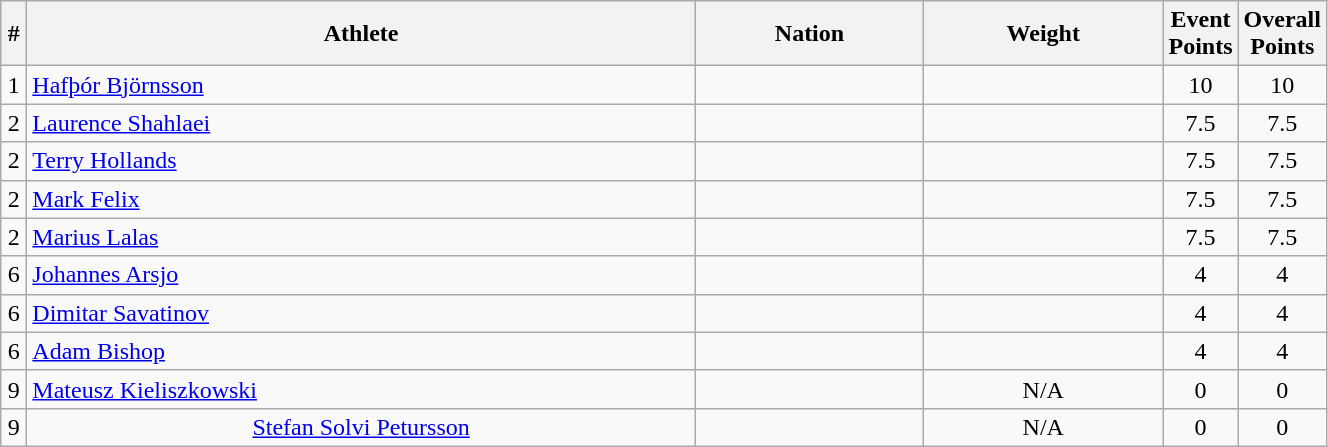<table class="wikitable sortable" style="text-align:center;width: 70%;">
<tr>
<th scope="col" style="width: 10px;">#</th>
<th scope="col">Athlete</th>
<th scope="col">Nation</th>
<th scope="col">Weight</th>
<th scope="col" style="width: 10px;">Event Points</th>
<th scope="col" style="width: 10px;">Overall Points</th>
</tr>
<tr>
<td>1</td>
<td align=left><a href='#'>Hafþór Björnsson</a></td>
<td align=left></td>
<td></td>
<td>10</td>
<td>10</td>
</tr>
<tr>
<td>2</td>
<td align=left><a href='#'>Laurence Shahlaei</a></td>
<td align=left></td>
<td></td>
<td>7.5</td>
<td>7.5</td>
</tr>
<tr>
<td>2</td>
<td align=left><a href='#'>Terry Hollands</a></td>
<td align=left></td>
<td></td>
<td>7.5</td>
<td>7.5</td>
</tr>
<tr>
<td>2</td>
<td align=left><a href='#'>Mark Felix</a></td>
<td align=left></td>
<td></td>
<td>7.5</td>
<td>7.5</td>
</tr>
<tr>
<td>2</td>
<td align=left><a href='#'>Marius Lalas</a></td>
<td align=left></td>
<td></td>
<td>7.5</td>
<td>7.5</td>
</tr>
<tr>
<td>6</td>
<td align=left><a href='#'>Johannes Arsjo</a></td>
<td align=left></td>
<td></td>
<td>4</td>
<td>4</td>
</tr>
<tr>
<td>6</td>
<td align=left><a href='#'>Dimitar Savatinov</a></td>
<td align=left></td>
<td></td>
<td>4</td>
<td>4</td>
</tr>
<tr>
<td>6</td>
<td align=left><a href='#'>Adam Bishop</a></td>
<td align=left></td>
<td></td>
<td>4</td>
<td>4</td>
</tr>
<tr>
<td>9</td>
<td align=left><a href='#'>Mateusz Kieliszkowski</a></td>
<td align=left></td>
<td>N/A</td>
<td>0</td>
<td>0</td>
</tr>
<tr>
<td>9</td>
<td><a href='#'>Stefan Solvi Petursson</a></td>
<td align=left></td>
<td>N/A</td>
<td>0</td>
<td>0</td>
</tr>
</table>
